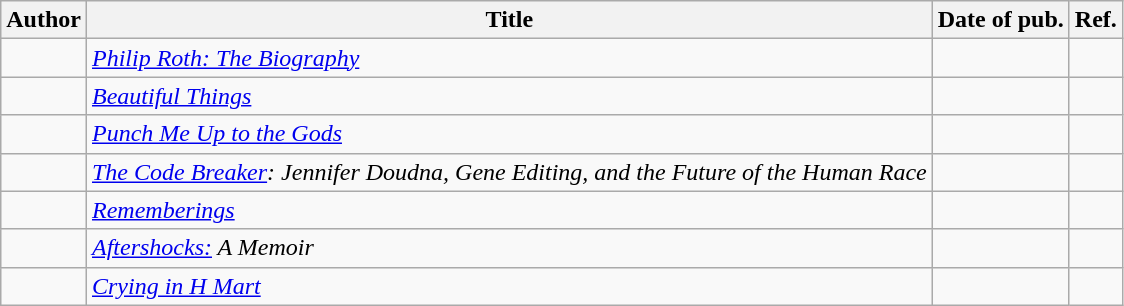<table class="wikitable sortable">
<tr>
<th>Author</th>
<th>Title</th>
<th>Date of pub.</th>
<th>Ref.</th>
</tr>
<tr>
<td></td>
<td><em><a href='#'>Philip Roth: The Biography</a></em></td>
<td></td>
<td></td>
</tr>
<tr>
<td></td>
<td><em><a href='#'>Beautiful Things</a></em></td>
<td></td>
<td></td>
</tr>
<tr>
<td></td>
<td><em><a href='#'>Punch Me Up to the Gods</a></em></td>
<td></td>
<td></td>
</tr>
<tr>
<td></td>
<td><em><a href='#'>The Code Breaker</a>: Jennifer Doudna, Gene Editing, and the Future of the Human Race</em></td>
<td></td>
<td></td>
</tr>
<tr>
<td></td>
<td><em><a href='#'>Rememberings</a></em></td>
<td></td>
<td></td>
</tr>
<tr>
<td></td>
<td><em><a href='#'>Aftershocks:</a> A Memoir</em></td>
<td></td>
<td></td>
</tr>
<tr>
<td></td>
<td><em><a href='#'>Crying in H Mart</a></em></td>
<td></td>
<td></td>
</tr>
</table>
